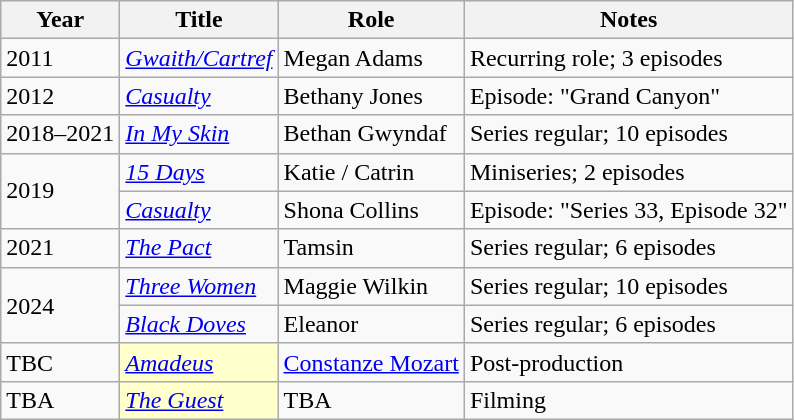<table class="wikitable">
<tr>
<th>Year</th>
<th>Title</th>
<th>Role</th>
<th>Notes</th>
</tr>
<tr>
<td>2011</td>
<td><em><a href='#'>Gwaith/Cartref</a></em></td>
<td>Megan Adams</td>
<td>Recurring role; 3 episodes</td>
</tr>
<tr>
<td>2012</td>
<td><em><a href='#'>Casualty</a></em></td>
<td>Bethany Jones</td>
<td>Episode: "Grand Canyon"</td>
</tr>
<tr>
<td>2018–2021</td>
<td><em><a href='#'>In My Skin</a></em></td>
<td>Bethan Gwyndaf</td>
<td>Series regular; 10 episodes</td>
</tr>
<tr>
<td rowspan="2">2019</td>
<td><em><a href='#'>15 Days</a></em></td>
<td>Katie / Catrin</td>
<td>Miniseries; 2 episodes</td>
</tr>
<tr>
<td><em><a href='#'>Casualty</a></em></td>
<td>Shona Collins</td>
<td>Episode: "Series 33, Episode 32"</td>
</tr>
<tr>
<td>2021</td>
<td><em><a href='#'>The Pact</a></em></td>
<td>Tamsin</td>
<td>Series regular; 6 episodes</td>
</tr>
<tr>
<td rowspan="2">2024</td>
<td><em><a href='#'>Three Women</a></em></td>
<td>Maggie Wilkin</td>
<td>Series regular; 10 episodes</td>
</tr>
<tr>
<td><em><a href='#'>Black Doves</a></em></td>
<td>Eleanor</td>
<td>Series regular; 6 episodes</td>
</tr>
<tr>
<td>TBC</td>
<td style="background:#FFFFCC;"> <em><a href='#'>Amadeus</a></em></td>
<td><a href='#'>Constanze Mozart</a></td>
<td>Post-production</td>
</tr>
<tr>
<td>TBA</td>
<td style="background:#FFFFCC;"><em><a href='#'>The Guest</a></em></td>
<td>TBA</td>
<td>Filming</td>
</tr>
</table>
